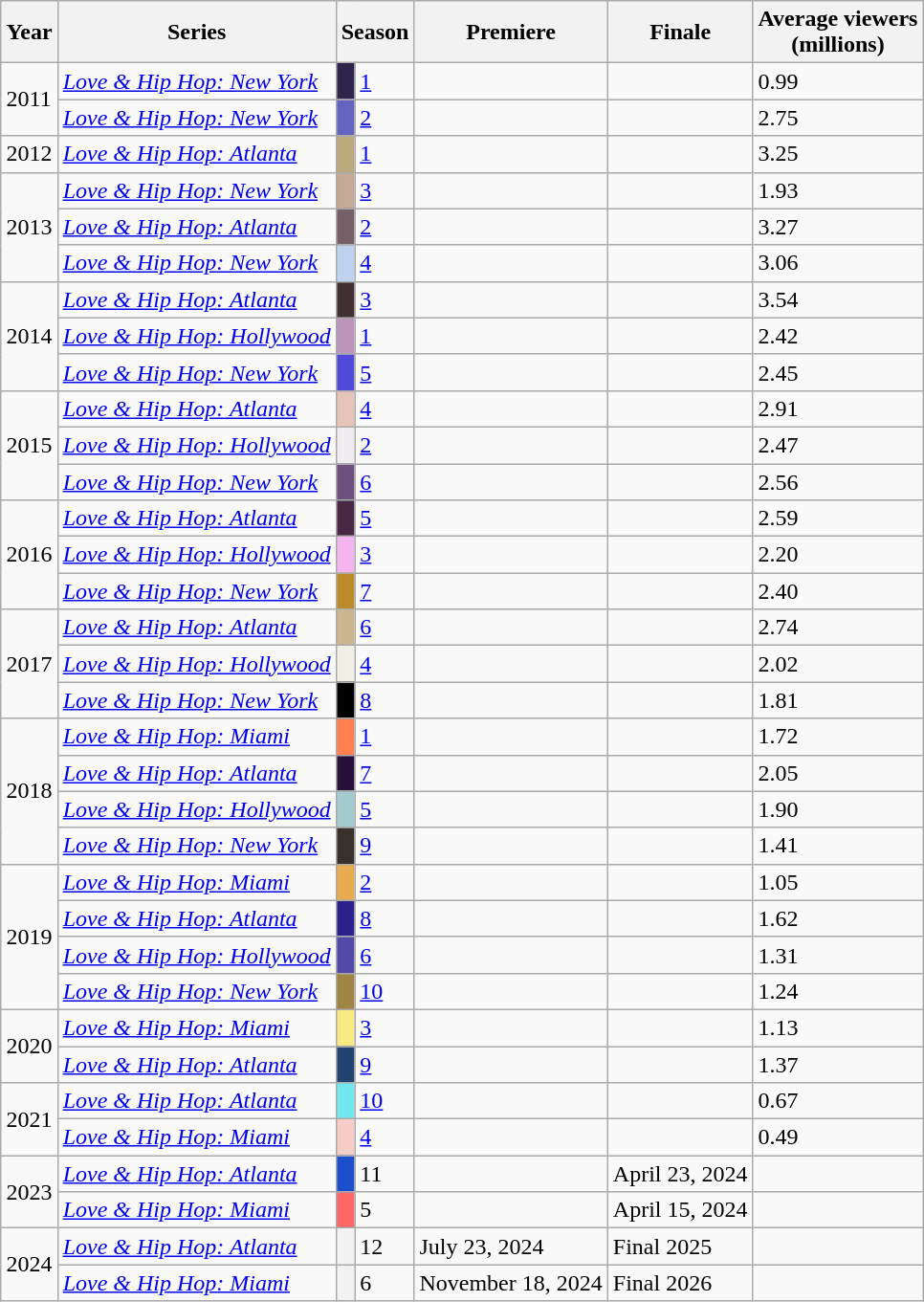<table class="wikitable sortable plainrowheaders" style="margin:auto;">
<tr>
<th scope="col">Year</th>
<th scope="col">Series</th>
<th scope="col" colspan="2">Season</th>
<th scope="col">Premiere</th>
<th scope="col">Finale</th>
<th scope="col">Average viewers<br>(millions)</th>
</tr>
<tr>
<td rowspan="2">2011</td>
<td><em><a href='#'>Love & Hip Hop: New York</a></em></td>
<th scope="row" style="background:#2e254c; color:#000;"></th>
<td><a href='#'>1</a></td>
<td></td>
<td></td>
<td>0.99</td>
</tr>
<tr>
<td><em><a href='#'>Love & Hip Hop: New York</a></em></td>
<th scope="row" style="background:#6463c0; color:#000;"></th>
<td><a href='#'>2</a></td>
<td></td>
<td></td>
<td>2.75</td>
</tr>
<tr>
<td>2012</td>
<td><em><a href='#'>Love & Hip Hop: Atlanta</a></em></td>
<th scope="row" style="background:#bda97e; color:#000;"></th>
<td><a href='#'>1</a></td>
<td></td>
<td></td>
<td>3.25</td>
</tr>
<tr>
<td rowspan="3">2013</td>
<td><em><a href='#'>Love & Hip Hop: New York</a></em></td>
<th scope="row" style="background:#c6a896; color:#000;"></th>
<td><a href='#'>3</a></td>
<td></td>
<td></td>
<td>1.93</td>
</tr>
<tr>
<td><em><a href='#'>Love & Hip Hop: Atlanta</a></em></td>
<th scope="row" style="background:#756067; color:#000;"></th>
<td><a href='#'>2</a></td>
<td></td>
<td></td>
<td>3.27</td>
</tr>
<tr>
<td><em><a href='#'>Love & Hip Hop: New York</a></em></td>
<th scope="row" style="background:#bcd2ee; color:#000;"></th>
<td><a href='#'>4</a></td>
<td></td>
<td></td>
<td>3.06</td>
</tr>
<tr>
<td rowspan="3">2014</td>
<td><em><a href='#'>Love & Hip Hop: Atlanta</a></em></td>
<th scope="row" style="background:#412f31; color:#000;"></th>
<td><a href='#'>3</a></td>
<td></td>
<td></td>
<td>3.54</td>
</tr>
<tr>
<td><em><a href='#'>Love & Hip Hop: Hollywood</a></em></td>
<th scope="row" style="background:#bd95bc; color:#000;"></th>
<td><a href='#'>1</a></td>
<td></td>
<td></td>
<td>2.42</td>
</tr>
<tr>
<td><em><a href='#'>Love & Hip Hop: New York</a></em></td>
<th scope="row" style="background:#504ad8; color:#000;"></th>
<td><a href='#'>5</a></td>
<td></td>
<td></td>
<td>2.45</td>
</tr>
<tr>
<td rowspan="3">2015</td>
<td><em><a href='#'>Love & Hip Hop: Atlanta</a></em></td>
<th scope="row" style="background:#e6c5b8; color:#000;"></th>
<td><a href='#'>4</a></td>
<td></td>
<td></td>
<td>2.91</td>
</tr>
<tr>
<td><em><a href='#'>Love & Hip Hop: Hollywood</a></em></td>
<th scope="row" style="background:#efebee; color:#000;"></th>
<td><a href='#'>2</a></td>
<td></td>
<td></td>
<td>2.47</td>
</tr>
<tr>
<td><em><a href='#'>Love & Hip Hop: New York</a></em></td>
<th scope="row" style="background:#6c507d; color:#000;"></th>
<td><a href='#'>6</a></td>
<td></td>
<td></td>
<td>2.56</td>
</tr>
<tr>
<td rowspan="3">2016</td>
<td><em><a href='#'>Love & Hip Hop: Atlanta</a></em></td>
<th scope="row" style="background:#492845; color:#000;"></th>
<td><a href='#'>5</a></td>
<td></td>
<td></td>
<td>2.59</td>
</tr>
<tr>
<td><em><a href='#'>Love & Hip Hop: Hollywood</a></em></td>
<th scope="row" style="background:#f3b4f0; color:#000;"></th>
<td><a href='#'>3</a></td>
<td></td>
<td></td>
<td>2.20</td>
</tr>
<tr>
<td><em><a href='#'>Love & Hip Hop: New York</a></em></td>
<th scope="row" style="background:#bb8b2a; color:#000;"></th>
<td><a href='#'>7</a></td>
<td></td>
<td></td>
<td>2.40</td>
</tr>
<tr>
<td rowspan="3">2017</td>
<td><em><a href='#'>Love & Hip Hop: Atlanta</a></em></td>
<th scope="row" style="background:#ccb68f; color:#000;"></th>
<td><a href='#'>6</a></td>
<td></td>
<td></td>
<td>2.74</td>
</tr>
<tr>
<td><em><a href='#'>Love & Hip Hop: Hollywood</a></em></td>
<th scope="row" style="background:#f1efe5; color:#000;"></th>
<td><a href='#'>4</a></td>
<td></td>
<td></td>
<td>2.02</td>
</tr>
<tr>
<td><em><a href='#'>Love & Hip Hop: New York</a></em></td>
<th scope="row" style="background:#000; color:#000;"></th>
<td><a href='#'>8</a></td>
<td></td>
<td></td>
<td>1.81</td>
</tr>
<tr>
<td rowspan="4">2018</td>
<td><em><a href='#'>Love & Hip Hop: Miami</a></em></td>
<th scope="row" style="background:coral; color:#000;"></th>
<td><a href='#'>1</a></td>
<td></td>
<td></td>
<td>1.72</td>
</tr>
<tr>
<td><em><a href='#'>Love & Hip Hop: Atlanta</a></em></td>
<th scope="row" style="background:#271039; color:#000;"></th>
<td><a href='#'>7</a></td>
<td></td>
<td></td>
<td>2.05</td>
</tr>
<tr>
<td><em><a href='#'>Love & Hip Hop: Hollywood</a></em></td>
<th scope="row" style="background:#a2cacf; color:#000;"></th>
<td><a href='#'>5</a></td>
<td></td>
<td></td>
<td>1.90</td>
</tr>
<tr>
<td><em><a href='#'>Love & Hip Hop: New York</a></em></td>
<th scope="row" style="background:#37302c; color: #37302c;"></th>
<td><a href='#'>9</a></td>
<td></td>
<td></td>
<td>1.41</td>
</tr>
<tr>
<td rowspan="4">2019</td>
<td><em><a href='#'>Love & Hip Hop: Miami</a></em></td>
<th scope="row" style="background:#e9ab50; color: #F66A60;"></th>
<td><a href='#'>2</a></td>
<td></td>
<td></td>
<td>1.05</td>
</tr>
<tr>
<td><em><a href='#'>Love & Hip Hop: Atlanta</a></em></td>
<th scope="row" style="background:#2a218a; color: #2a218a;"></th>
<td><a href='#'>8</a></td>
<td></td>
<td></td>
<td>1.62</td>
</tr>
<tr>
<td><em><a href='#'>Love & Hip Hop: Hollywood</a></em></td>
<th scope="row" style="background:#524AA9; color: #524AA9;"></th>
<td><a href='#'>6</a></td>
<td></td>
<td></td>
<td>1.31</td>
</tr>
<tr>
<td><em><a href='#'>Love & Hip Hop: New York</a></em></td>
<th scope="row" style="background:#a08444; color: #a08444;"></th>
<td><a href='#'>10</a></td>
<td></td>
<td></td>
<td>1.24</td>
</tr>
<tr>
<td rowspan="2">2020</td>
<td><em><a href='#'>Love & Hip Hop: Miami</a></em></td>
<th scope="row" style="background:#faea83; color: #faea83;"></th>
<td><a href='#'>3</a></td>
<td></td>
<td></td>
<td>1.13</td>
</tr>
<tr>
<td><em><a href='#'>Love & Hip Hop: Atlanta</a></em></td>
<th scope="row" style="background:#224271; color: #224271;"></th>
<td><a href='#'>9</a></td>
<td></td>
<td></td>
<td>1.37</td>
</tr>
<tr>
<td rowspan="2">2021</td>
<td><em><a href='#'>Love & Hip Hop: Atlanta</a></em></td>
<th scope="row" style="background:#73e7ef; color: #224271;"></th>
<td><a href='#'>10</a></td>
<td></td>
<td></td>
<td>0.67</td>
</tr>
<tr>
<td><em><a href='#'>Love & Hip Hop: Miami</a></em></td>
<th scope="row" style="background:#f6ccc7; color: #224271;"></th>
<td><a href='#'>4</a></td>
<td></td>
<td></td>
<td>0.49</td>
</tr>
<tr>
<td rowspan="2">2023</td>
<td><em><a href='#'>Love & Hip Hop: Atlanta</a></em></td>
<th scope="row" style="background:#1b4fcb; color: #224271;"></th>
<td>11</td>
<td></td>
<td>April 23, 2024</td>
<td></td>
</tr>
<tr>
<td><em><a href='#'>Love & Hip Hop: Miami</a></em></td>
<th scope="row" style="background:#FF6666; color: #224271;"></th>
<td>5</td>
<td></td>
<td>April 15, 2024</td>
<td></td>
</tr>
<tr>
<td rowspan="2">2024</td>
<td><em><a href='#'>Love & Hip Hop: Atlanta</a></em></td>
<th scope="row" style="background:1b4fcb; color: #224271;"></th>
<td>12</td>
<td>July 23, 2024</td>
<td>Final 2025</td>
<td></td>
</tr>
<tr>
<td><em><a href='#'>Love & Hip Hop: Miami</a></em></td>
<th scope="row" style="background:1b4fcb; color: #224271;"></th>
<td>6</td>
<td>November 18, 2024</td>
<td>Final 2026</td>
</tr>
</table>
